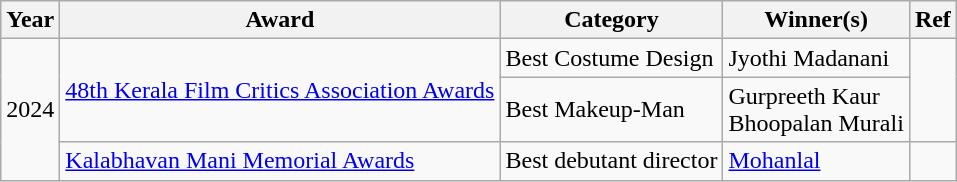<table class="wikitable">
<tr>
<th>Year</th>
<th>Award</th>
<th>Category</th>
<th>Winner(s)</th>
<th>Ref</th>
</tr>
<tr>
<td rowspan="3">2024</td>
<td rowspan="2"><a href='#'>48th Kerala Film Critics Association Awards</a></td>
<td>Best Costume Design</td>
<td>Jyothi Madanani</td>
<td rowspan=2></td>
</tr>
<tr>
<td>Best Makeup-Man</td>
<td>Gurpreeth Kaur <br> Bhoopalan Murali</td>
</tr>
<tr>
<td><a href='#'>Kalabhavan Mani Memorial Awards</a></td>
<td>Best debutant director</td>
<td><a href='#'>Mohanlal</a></td>
<td></td>
</tr>
</table>
